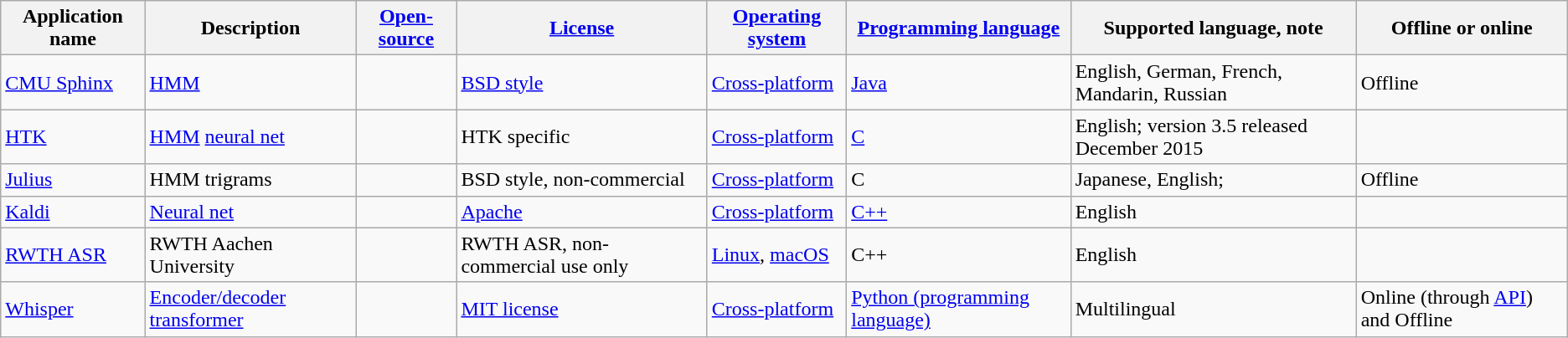<table class="wikitable sortable">
<tr>
<th>Application name</th>
<th>Description</th>
<th><a href='#'>Open-source</a></th>
<th><a href='#'>License</a></th>
<th><a href='#'>Operating system</a></th>
<th><a href='#'>Programming language</a></th>
<th>Supported language, note</th>
<th>Offline or online</th>
</tr>
<tr>
<td><a href='#'>CMU Sphinx</a></td>
<td><a href='#'>HMM</a></td>
<td></td>
<td><a href='#'>BSD style</a></td>
<td><a href='#'>Cross-platform</a></td>
<td><a href='#'>Java</a></td>
<td>English, German, French, Mandarin, Russian</td>
<td>Offline</td>
</tr>
<tr>
<td><a href='#'>HTK</a></td>
<td><a href='#'>HMM</a> <a href='#'>neural net</a></td>
<td></td>
<td>HTK specific</td>
<td><a href='#'>Cross-platform</a></td>
<td><a href='#'>C</a></td>
<td>English; version 3.5 released December 2015</td>
<td></td>
</tr>
<tr>
<td><a href='#'>Julius</a></td>
<td>HMM trigrams</td>
<td></td>
<td>BSD style, non-commercial</td>
<td><a href='#'>Cross-platform</a></td>
<td>C</td>
<td>Japanese, English; </td>
<td>Offline</td>
</tr>
<tr>
<td><a href='#'>Kaldi</a></td>
<td><a href='#'>Neural net</a></td>
<td></td>
<td><a href='#'>Apache</a></td>
<td><a href='#'>Cross-platform</a></td>
<td><a href='#'>C++</a></td>
<td>English</td>
<td></td>
</tr>
<tr>
<td><a href='#'>RWTH ASR</a></td>
<td>RWTH Aachen University</td>
<td></td>
<td>RWTH ASR, non-commercial use only</td>
<td><a href='#'>Linux</a>, <a href='#'>macOS</a></td>
<td>C++</td>
<td>English</td>
<td></td>
</tr>
<tr>
<td><a href='#'>Whisper</a></td>
<td><a href='#'>Encoder/decoder transformer</a></td>
<td></td>
<td><a href='#'>MIT license</a></td>
<td><a href='#'>Cross-platform</a></td>
<td><a href='#'>Python (programming language)</a></td>
<td>Multilingual</td>
<td>Online (through <a href='#'>API</a>) and Offline</td>
</tr>
</table>
